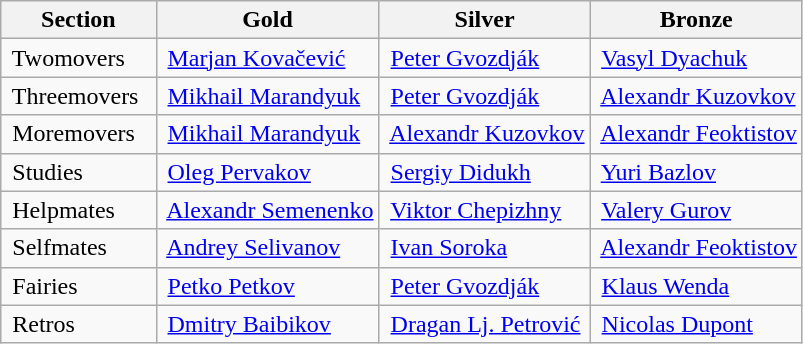<table class="wikitable">
<tr>
<th>Section</th>
<th>Gold</th>
<th>Silver</th>
<th>Bronze</th>
</tr>
<tr>
<td> Twomovers</td>
<td> <a href='#'>Marjan Kovačević</a></td>
<td> <a href='#'>Peter Gvozdják</a></td>
<td> <a href='#'>Vasyl Dyachuk</a></td>
</tr>
<tr>
<td> Threemovers  </td>
<td> <a href='#'>Mikhail Marandyuk</a></td>
<td> <a href='#'>Peter Gvozdják</a></td>
<td> <a href='#'>Alexandr Kuzovkov</a></td>
</tr>
<tr>
<td> Moremovers</td>
<td> <a href='#'>Mikhail Marandyuk</a></td>
<td> <a href='#'>Alexandr Kuzovkov</a></td>
<td> <a href='#'>Alexandr Feoktistov</a></td>
</tr>
<tr>
<td> Studies</td>
<td> <a href='#'>Oleg Pervakov</a></td>
<td> <a href='#'>Sergiy Didukh</a></td>
<td> <a href='#'>Yuri Bazlov</a></td>
</tr>
<tr>
<td> Helpmates</td>
<td> <a href='#'>Alexandr Semenenko</a></td>
<td> <a href='#'>Viktor Chepizhny</a></td>
<td> <a href='#'>Valery Gurov</a></td>
</tr>
<tr>
<td> Selfmates</td>
<td> <a href='#'>Andrey Selivanov</a></td>
<td> <a href='#'>Ivan Soroka</a></td>
<td> <a href='#'>Alexandr Feoktistov</a></td>
</tr>
<tr>
<td> Fairies</td>
<td> <a href='#'>Petko Petkov</a></td>
<td> <a href='#'>Peter Gvozdják</a></td>
<td> <a href='#'>Klaus Wenda</a></td>
</tr>
<tr>
<td> Retros</td>
<td> <a href='#'>Dmitry Baibikov</a></td>
<td> <a href='#'>Dragan Lj. Petrović</a></td>
<td> <a href='#'>Nicolas Dupont</a></td>
</tr>
</table>
